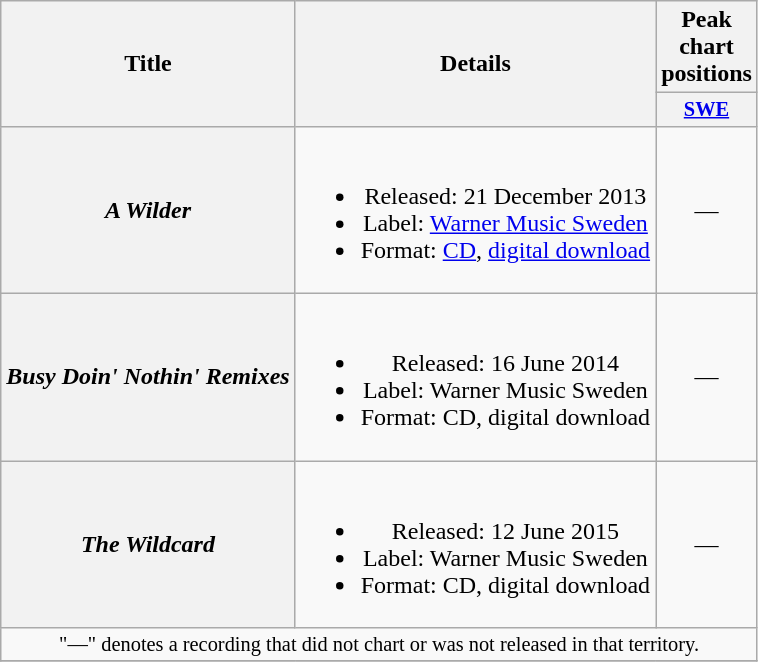<table class="wikitable plainrowheaders" style="text-align:center;">
<tr>
<th scope="col" rowspan="2">Title</th>
<th scope="col" rowspan="2">Details</th>
<th scope="col">Peak chart positions</th>
</tr>
<tr>
<th scope="col" style="width:3em;font-size:85%;"><a href='#'>SWE</a><br></th>
</tr>
<tr>
<th scope="row"><em>A Wilder</em></th>
<td><br><ul><li>Released: 21 December 2013</li><li>Label: <a href='#'>Warner Music Sweden</a></li><li>Format: <a href='#'>CD</a>, <a href='#'>digital download</a></li></ul></td>
<td>—</td>
</tr>
<tr>
<th scope="row"><em>Busy Doin' Nothin' Remixes</em></th>
<td><br><ul><li>Released: 16 June 2014</li><li>Label: Warner Music Sweden</li><li>Format: CD, digital download</li></ul></td>
<td>—</td>
</tr>
<tr>
<th scope="row"><em>The Wildcard</em></th>
<td><br><ul><li>Released: 12 June 2015</li><li>Label: Warner Music Sweden</li><li>Format: CD, digital download</li></ul></td>
<td>—</td>
</tr>
<tr>
<td colspan="10" style="font-size:85%">"—" denotes a recording that did not chart or was not released in that territory.</td>
</tr>
<tr>
</tr>
</table>
